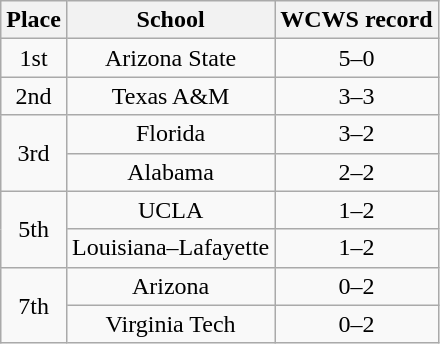<table class="wikitable">
<tr>
<th>Place</th>
<th>School</th>
<th>WCWS record</th>
</tr>
<tr>
<td align=center>1st</td>
<td align="center">Arizona State</td>
<td align="center">5–0</td>
</tr>
<tr>
<td align=center>2nd</td>
<td align="center">Texas A&M</td>
<td align="center">3–3</td>
</tr>
<tr>
<td rowspan="2" align=center>3rd</td>
<td align="center">Florida</td>
<td align="center">3–2</td>
</tr>
<tr>
<td align="center">Alabama</td>
<td align="center">2–2</td>
</tr>
<tr>
<td rowspan="2" align=center>5th</td>
<td align=center>UCLA</td>
<td align="center">1–2</td>
</tr>
<tr>
<td align="center">Louisiana–Lafayette</td>
<td align="center">1–2</td>
</tr>
<tr>
<td rowspan="2" align=center>7th</td>
<td align="center">Arizona</td>
<td align="center">0–2</td>
</tr>
<tr>
<td align="center">Virginia Tech</td>
<td align="center">0–2</td>
</tr>
</table>
